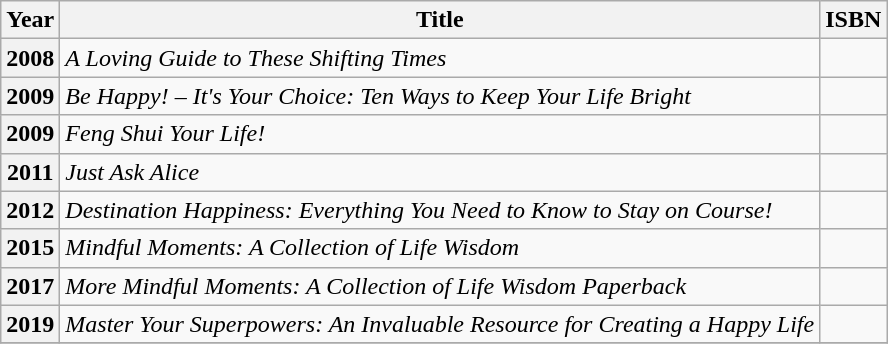<table class="wikitable plainrowheaders sortable">
<tr>
<th scope="col">Year</th>
<th scope="col">Title</th>
<th scope="col">ISBN</th>
</tr>
<tr>
<th scope="row"><strong>2008</strong></th>
<td><em>A Loving Guide to These Shifting Times</em></td>
<td></td>
</tr>
<tr>
<th scope="row"><strong>2009</strong></th>
<td><em>Be Happy! – It's Your Choice: Ten Ways to Keep Your Life Bright</em></td>
<td></td>
</tr>
<tr>
<th scope="row"><strong>2009</strong></th>
<td><em>Feng Shui Your Life!</em></td>
<td></td>
</tr>
<tr>
<th scope="row"><strong>2011</strong></th>
<td><em>Just Ask Alice</em></td>
<td></td>
</tr>
<tr>
<th scope="row"><strong>2012</strong></th>
<td><em>Destination Happiness: Everything You Need to Know to Stay on Course!</em></td>
<td></td>
</tr>
<tr>
<th scope="row"><strong>2015</strong></th>
<td><em>Mindful Moments: A Collection of Life Wisdom</em></td>
<td></td>
</tr>
<tr>
<th scope="row"><strong>2017</strong></th>
<td><em>More Mindful Moments: A Collection of Life Wisdom Paperback</em></td>
<td></td>
</tr>
<tr>
<th scope="row"><strong>2019</strong></th>
<td><em>Master Your Superpowers: An Invaluable Resource for Creating a Happy Life</em></td>
<td></td>
</tr>
<tr>
</tr>
</table>
